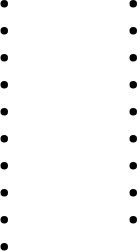<table>
<tr>
<td style="vertical-align:top; width:25%;"><br><ul><li></li><li></li><li></li><li></li><li></li><li></li><li></li><li></li><li></li><li></li></ul></td>
<td style="vertical-align:top; width:25%;"><br><ul><li></li><li></li><li></li><li></li><li></li><li></li><li></li><li></li><li></li></ul></td>
</tr>
</table>
